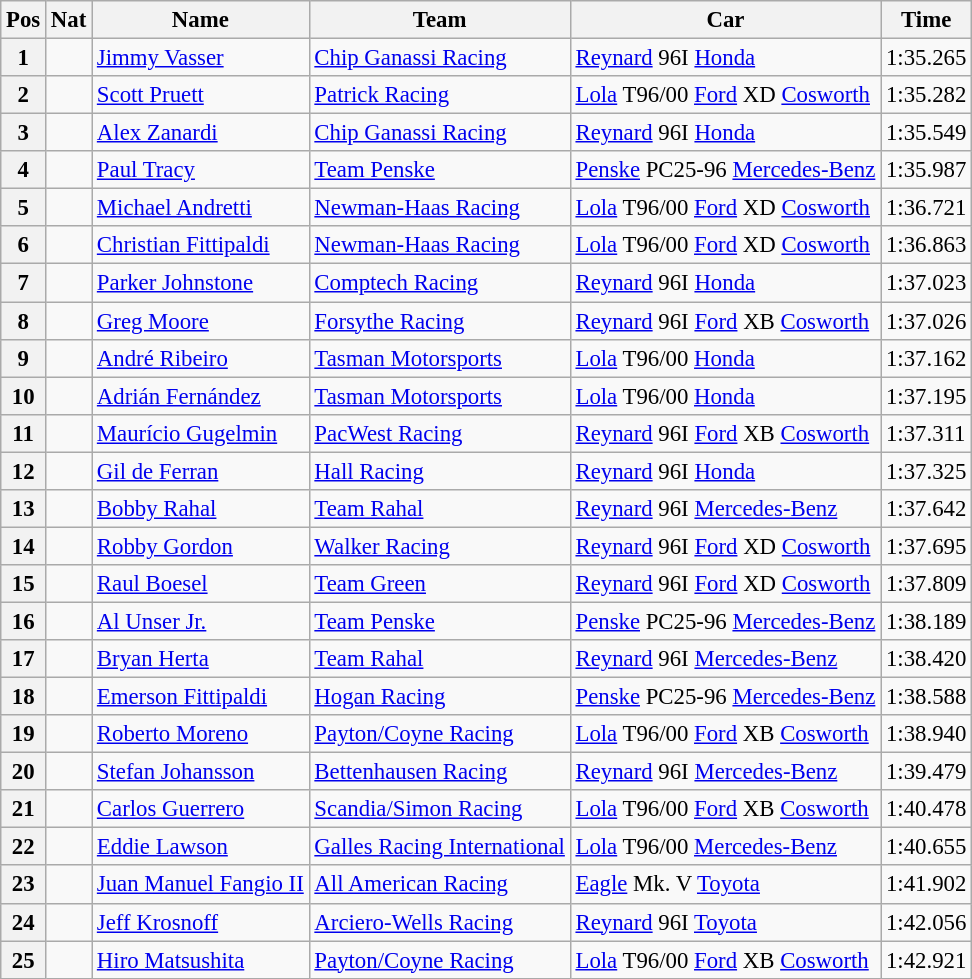<table class="wikitable" style="font-size: 95%;">
<tr>
<th>Pos</th>
<th>Nat</th>
<th>Name</th>
<th>Team</th>
<th>Car</th>
<th>Time</th>
</tr>
<tr>
<th>1</th>
<td></td>
<td><a href='#'>Jimmy Vasser</a></td>
<td><a href='#'>Chip Ganassi Racing</a></td>
<td><a href='#'>Reynard</a> 96I <a href='#'>Honda</a></td>
<td>1:35.265</td>
</tr>
<tr>
<th>2</th>
<td></td>
<td><a href='#'>Scott Pruett</a></td>
<td><a href='#'>Patrick Racing</a></td>
<td><a href='#'>Lola</a> T96/00 <a href='#'>Ford</a> XD <a href='#'>Cosworth</a></td>
<td>1:35.282</td>
</tr>
<tr>
<th>3</th>
<td></td>
<td><a href='#'>Alex Zanardi</a></td>
<td><a href='#'>Chip Ganassi Racing</a></td>
<td><a href='#'>Reynard</a> 96I <a href='#'>Honda</a></td>
<td>1:35.549</td>
</tr>
<tr>
<th>4</th>
<td></td>
<td><a href='#'>Paul Tracy</a></td>
<td><a href='#'>Team Penske</a></td>
<td><a href='#'>Penske</a> PC25-96 <a href='#'>Mercedes-Benz</a></td>
<td>1:35.987</td>
</tr>
<tr>
<th>5</th>
<td></td>
<td><a href='#'>Michael Andretti</a></td>
<td><a href='#'>Newman-Haas Racing</a></td>
<td><a href='#'>Lola</a> T96/00 <a href='#'>Ford</a> XD <a href='#'>Cosworth</a></td>
<td>1:36.721</td>
</tr>
<tr>
<th>6</th>
<td></td>
<td><a href='#'>Christian Fittipaldi</a></td>
<td><a href='#'>Newman-Haas Racing</a></td>
<td><a href='#'>Lola</a> T96/00 <a href='#'>Ford</a> XD <a href='#'>Cosworth</a></td>
<td>1:36.863</td>
</tr>
<tr>
<th>7</th>
<td></td>
<td><a href='#'>Parker Johnstone</a></td>
<td><a href='#'>Comptech Racing</a></td>
<td><a href='#'>Reynard</a> 96I <a href='#'>Honda</a></td>
<td>1:37.023</td>
</tr>
<tr>
<th>8</th>
<td></td>
<td><a href='#'>Greg Moore</a></td>
<td><a href='#'>Forsythe Racing</a></td>
<td><a href='#'>Reynard</a> 96I <a href='#'>Ford</a> XB <a href='#'>Cosworth</a></td>
<td>1:37.026</td>
</tr>
<tr>
<th>9</th>
<td></td>
<td><a href='#'>André Ribeiro</a></td>
<td><a href='#'>Tasman Motorsports</a></td>
<td><a href='#'>Lola</a> T96/00 <a href='#'>Honda</a></td>
<td>1:37.162</td>
</tr>
<tr>
<th>10</th>
<td></td>
<td><a href='#'>Adrián Fernández</a></td>
<td><a href='#'>Tasman Motorsports</a></td>
<td><a href='#'>Lola</a> T96/00 <a href='#'>Honda</a></td>
<td>1:37.195</td>
</tr>
<tr>
<th>11</th>
<td></td>
<td><a href='#'>Maurício Gugelmin</a></td>
<td><a href='#'>PacWest Racing</a></td>
<td><a href='#'>Reynard</a> 96I <a href='#'>Ford</a> XB <a href='#'>Cosworth</a></td>
<td>1:37.311</td>
</tr>
<tr>
<th>12</th>
<td></td>
<td><a href='#'>Gil de Ferran</a></td>
<td><a href='#'>Hall Racing</a></td>
<td><a href='#'>Reynard</a> 96I <a href='#'>Honda</a></td>
<td>1:37.325</td>
</tr>
<tr>
<th>13</th>
<td></td>
<td><a href='#'>Bobby Rahal</a></td>
<td><a href='#'>Team Rahal</a></td>
<td><a href='#'>Reynard</a> 96I <a href='#'>Mercedes-Benz</a></td>
<td>1:37.642</td>
</tr>
<tr>
<th>14</th>
<td></td>
<td><a href='#'>Robby Gordon</a></td>
<td><a href='#'>Walker Racing</a></td>
<td><a href='#'>Reynard</a> 96I <a href='#'>Ford</a> XD <a href='#'>Cosworth</a></td>
<td>1:37.695</td>
</tr>
<tr>
<th>15</th>
<td></td>
<td><a href='#'>Raul Boesel</a></td>
<td><a href='#'>Team Green</a></td>
<td><a href='#'>Reynard</a> 96I <a href='#'>Ford</a> XD <a href='#'>Cosworth</a></td>
<td>1:37.809</td>
</tr>
<tr>
<th>16</th>
<td></td>
<td><a href='#'>Al Unser Jr.</a></td>
<td><a href='#'>Team Penske</a></td>
<td><a href='#'>Penske</a> PC25-96 <a href='#'>Mercedes-Benz</a></td>
<td>1:38.189</td>
</tr>
<tr>
<th>17</th>
<td></td>
<td><a href='#'>Bryan Herta</a></td>
<td><a href='#'>Team Rahal</a></td>
<td><a href='#'>Reynard</a> 96I <a href='#'>Mercedes-Benz</a></td>
<td>1:38.420</td>
</tr>
<tr>
<th>18</th>
<td></td>
<td><a href='#'>Emerson Fittipaldi</a></td>
<td><a href='#'>Hogan Racing</a></td>
<td><a href='#'>Penske</a> PC25-96 <a href='#'>Mercedes-Benz</a></td>
<td>1:38.588</td>
</tr>
<tr>
<th>19</th>
<td></td>
<td><a href='#'>Roberto Moreno</a></td>
<td><a href='#'>Payton/Coyne Racing</a></td>
<td><a href='#'>Lola</a> T96/00 <a href='#'>Ford</a> XB <a href='#'>Cosworth</a></td>
<td>1:38.940</td>
</tr>
<tr>
<th>20</th>
<td></td>
<td><a href='#'>Stefan Johansson</a></td>
<td><a href='#'>Bettenhausen Racing</a></td>
<td><a href='#'>Reynard</a> 96I <a href='#'>Mercedes-Benz</a></td>
<td>1:39.479</td>
</tr>
<tr>
<th>21</th>
<td></td>
<td><a href='#'>Carlos Guerrero</a></td>
<td><a href='#'>Scandia/Simon Racing</a></td>
<td><a href='#'>Lola</a> T96/00 <a href='#'>Ford</a> XB <a href='#'>Cosworth</a></td>
<td>1:40.478</td>
</tr>
<tr>
<th>22</th>
<td></td>
<td><a href='#'>Eddie Lawson</a></td>
<td><a href='#'>Galles Racing International</a></td>
<td><a href='#'>Lola</a> T96/00 <a href='#'>Mercedes-Benz</a></td>
<td>1:40.655</td>
</tr>
<tr>
<th>23</th>
<td></td>
<td><a href='#'>Juan Manuel Fangio II</a></td>
<td><a href='#'>All American Racing</a></td>
<td><a href='#'>Eagle</a> Mk. V <a href='#'>Toyota</a></td>
<td>1:41.902</td>
</tr>
<tr>
<th>24</th>
<td></td>
<td><a href='#'>Jeff Krosnoff</a></td>
<td><a href='#'>Arciero-Wells Racing</a></td>
<td><a href='#'>Reynard</a> 96I <a href='#'>Toyota</a></td>
<td>1:42.056</td>
</tr>
<tr>
<th>25</th>
<td></td>
<td><a href='#'>Hiro Matsushita</a></td>
<td><a href='#'>Payton/Coyne Racing</a></td>
<td><a href='#'>Lola</a> T96/00 <a href='#'>Ford</a> XB <a href='#'>Cosworth</a></td>
<td>1:42.921</td>
</tr>
</table>
